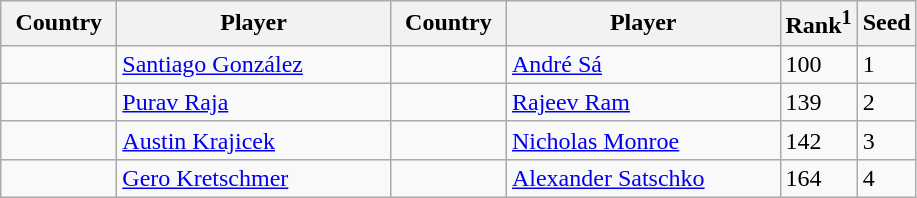<table class="sortable wikitable">
<tr>
<th width="70">Country</th>
<th width="175">Player</th>
<th width="70">Country</th>
<th width="175">Player</th>
<th>Rank<sup>1</sup></th>
<th>Seed</th>
</tr>
<tr>
<td></td>
<td><a href='#'>Santiago González</a></td>
<td></td>
<td><a href='#'>André Sá</a></td>
<td>100</td>
<td>1</td>
</tr>
<tr>
<td></td>
<td><a href='#'>Purav Raja</a></td>
<td></td>
<td><a href='#'>Rajeev Ram</a></td>
<td>139</td>
<td>2</td>
</tr>
<tr>
<td></td>
<td><a href='#'>Austin Krajicek</a></td>
<td></td>
<td><a href='#'>Nicholas Monroe</a></td>
<td>142</td>
<td>3</td>
</tr>
<tr>
<td></td>
<td><a href='#'>Gero Kretschmer</a></td>
<td></td>
<td><a href='#'>Alexander Satschko</a></td>
<td>164</td>
<td>4</td>
</tr>
</table>
